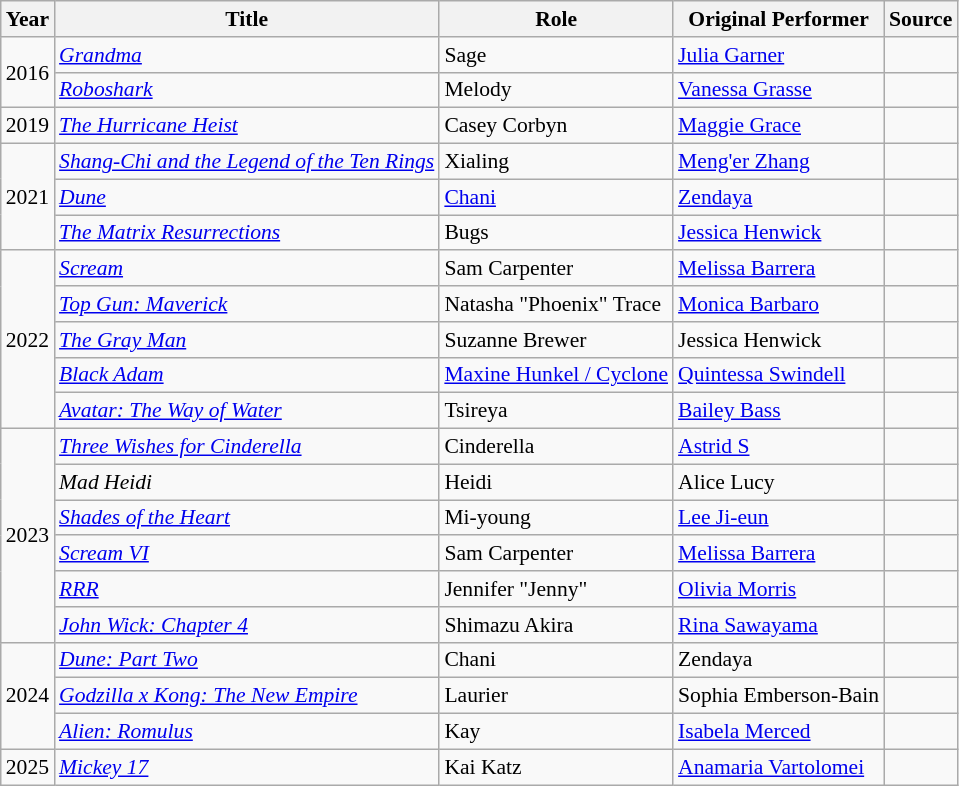<table class="wikitable" style="font-size: 90%;">
<tr>
<th>Year</th>
<th>Title</th>
<th>Role</th>
<th>Original Performer</th>
<th>Source</th>
</tr>
<tr>
<td rowspan="2">2016</td>
<td><em><a href='#'>Grandma</a></em></td>
<td>Sage</td>
<td><a href='#'>Julia Garner</a></td>
<td></td>
</tr>
<tr>
<td><em><a href='#'>Roboshark</a></em></td>
<td>Melody</td>
<td><a href='#'>Vanessa Grasse</a></td>
<td></td>
</tr>
<tr>
<td rowspan="1">2019</td>
<td><em><a href='#'>The Hurricane Heist</a></em></td>
<td>Casey Corbyn</td>
<td><a href='#'>Maggie Grace</a></td>
<td></td>
</tr>
<tr>
<td rowspan="3">2021</td>
<td><em><a href='#'>Shang-Chi and the Legend of the Ten Rings</a></em></td>
<td>Xialing</td>
<td><a href='#'>Meng'er Zhang</a></td>
<td></td>
</tr>
<tr>
<td><em><a href='#'>Dune</a></em></td>
<td><a href='#'>Chani</a></td>
<td><a href='#'>Zendaya</a></td>
<td></td>
</tr>
<tr>
<td><em><a href='#'>The Matrix Resurrections</a></em></td>
<td>Bugs</td>
<td><a href='#'>Jessica Henwick</a></td>
<td></td>
</tr>
<tr>
<td rowspan="5">2022</td>
<td><em><a href='#'>Scream</a></em></td>
<td>Sam Carpenter</td>
<td><a href='#'>Melissa Barrera</a></td>
<td></td>
</tr>
<tr>
<td><em><a href='#'>Top Gun: Maverick</a></em></td>
<td>Natasha "Phoenix" Trace</td>
<td><a href='#'>Monica Barbaro</a></td>
<td></td>
</tr>
<tr>
<td><em><a href='#'>The Gray Man</a></em></td>
<td>Suzanne Brewer</td>
<td>Jessica Henwick</td>
<td></td>
</tr>
<tr>
<td><em><a href='#'>Black Adam</a></em></td>
<td><a href='#'>Maxine Hunkel / Cyclone</a></td>
<td><a href='#'>Quintessa Swindell</a></td>
<td></td>
</tr>
<tr>
<td><em><a href='#'>Avatar: The Way of Water</a></em></td>
<td>Tsireya</td>
<td><a href='#'>Bailey Bass</a></td>
<td></td>
</tr>
<tr>
<td rowspan="6">2023</td>
<td><em><a href='#'>Three Wishes for Cinderella</a></em></td>
<td>Cinderella</td>
<td><a href='#'>Astrid S</a></td>
<td></td>
</tr>
<tr>
<td><em>Mad Heidi</em></td>
<td>Heidi</td>
<td>Alice Lucy</td>
<td></td>
</tr>
<tr>
<td><em><a href='#'>Shades of the Heart</a></em></td>
<td>Mi-young</td>
<td><a href='#'>Lee Ji-eun</a></td>
<td></td>
</tr>
<tr>
<td><em><a href='#'>Scream VI</a></em></td>
<td>Sam Carpenter</td>
<td><a href='#'>Melissa Barrera</a></td>
<td></td>
</tr>
<tr>
<td><em><a href='#'>RRR</a></em></td>
<td>Jennifer "Jenny"</td>
<td><a href='#'>Olivia Morris</a></td>
<td></td>
</tr>
<tr>
<td><em><a href='#'>John Wick: Chapter 4</a></em></td>
<td>Shimazu Akira</td>
<td><a href='#'>Rina Sawayama</a></td>
<td></td>
</tr>
<tr>
<td rowspan="3">2024</td>
<td><em><a href='#'>Dune: Part Two</a></em></td>
<td>Chani</td>
<td>Zendaya</td>
<td></td>
</tr>
<tr>
<td><em><a href='#'>Godzilla x Kong: The New Empire</a></em></td>
<td>Laurier</td>
<td>Sophia Emberson-Bain</td>
<td></td>
</tr>
<tr>
<td><em><a href='#'>Alien: Romulus</a></em></td>
<td>Kay</td>
<td><a href='#'>Isabela Merced</a></td>
<td></td>
</tr>
<tr>
<td>2025</td>
<td><em><a href='#'>Mickey 17</a></em></td>
<td>Kai Katz</td>
<td><a href='#'>Anamaria Vartolomei</a></td>
<td></td>
</tr>
</table>
